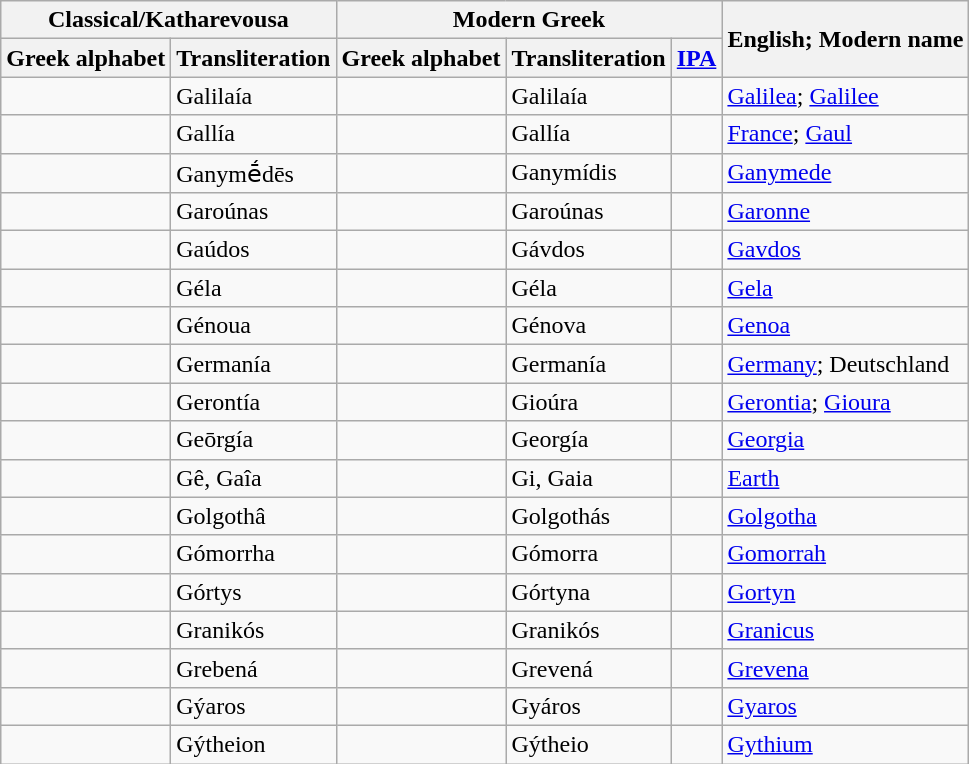<table class="wikitable">
<tr>
<th colspan="2">Classical/Katharevousa</th>
<th colspan="3">Modern Greek</th>
<th rowspan="2">English; Modern name</th>
</tr>
<tr>
<th>Greek alphabet</th>
<th>Transliteration</th>
<th>Greek alphabet</th>
<th>Transliteration</th>
<th><a href='#'>IPA</a></th>
</tr>
<tr>
<td></td>
<td>Galilaía</td>
<td></td>
<td>Galilaía</td>
<td></td>
<td><a href='#'>Galilea</a>; <a href='#'>Galilee</a></td>
</tr>
<tr>
<td></td>
<td>Gallía</td>
<td></td>
<td>Gallía</td>
<td></td>
<td><a href='#'>France</a>; <a href='#'>Gaul</a></td>
</tr>
<tr>
<td></td>
<td>Ganymḗdēs</td>
<td></td>
<td>Ganymídis</td>
<td></td>
<td><a href='#'>Ganymede</a></td>
</tr>
<tr>
<td></td>
<td>Garoúnas</td>
<td></td>
<td>Garoúnas</td>
<td></td>
<td><a href='#'>Garonne</a></td>
</tr>
<tr>
<td></td>
<td>Gaúdos</td>
<td></td>
<td>Gávdos</td>
<td></td>
<td><a href='#'>Gavdos</a></td>
</tr>
<tr>
<td></td>
<td>Géla</td>
<td></td>
<td>Géla</td>
<td></td>
<td><a href='#'>Gela</a></td>
</tr>
<tr>
<td></td>
<td>Génoua</td>
<td></td>
<td>Génova</td>
<td></td>
<td><a href='#'>Genoa</a></td>
</tr>
<tr>
<td></td>
<td>Germanía</td>
<td></td>
<td>Germanía</td>
<td></td>
<td><a href='#'>Germany</a>; Deutschland</td>
</tr>
<tr>
<td></td>
<td>Gerontía</td>
<td></td>
<td>Gioúra</td>
<td></td>
<td><a href='#'>Gerontia</a>; <a href='#'>Gioura</a></td>
</tr>
<tr>
<td></td>
<td>Geōrgía</td>
<td></td>
<td>Georgía</td>
<td></td>
<td><a href='#'>Georgia</a></td>
</tr>
<tr>
<td></td>
<td>Gê, Gaîa</td>
<td></td>
<td>Gi, Gaia</td>
<td></td>
<td><a href='#'>Earth</a></td>
</tr>
<tr>
<td></td>
<td>Golgothâ</td>
<td></td>
<td>Golgothás</td>
<td></td>
<td><a href='#'>Golgotha</a></td>
</tr>
<tr>
<td></td>
<td>Gómorrha</td>
<td></td>
<td>Gómorra</td>
<td></td>
<td><a href='#'>Gomorrah</a></td>
</tr>
<tr>
<td></td>
<td>Górtys</td>
<td></td>
<td>Górtyna</td>
<td></td>
<td><a href='#'>Gortyn</a></td>
</tr>
<tr>
<td></td>
<td>Granikós</td>
<td></td>
<td>Granikós</td>
<td></td>
<td><a href='#'>Granicus</a></td>
</tr>
<tr>
<td></td>
<td>Grebená</td>
<td></td>
<td>Grevená</td>
<td></td>
<td><a href='#'>Grevena</a></td>
</tr>
<tr>
<td></td>
<td>Gýaros</td>
<td></td>
<td>Gyáros</td>
<td></td>
<td><a href='#'>Gyaros</a></td>
</tr>
<tr>
<td></td>
<td>Gýtheion</td>
<td></td>
<td>Gýtheio</td>
<td></td>
<td><a href='#'>Gythium</a></td>
</tr>
</table>
